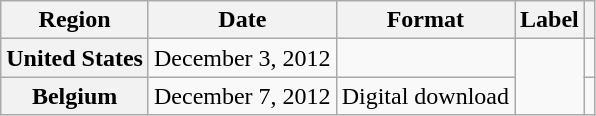<table class="wikitable plainrowheaders">
<tr>
<th scope="col">Region</th>
<th scope="col">Date</th>
<th scope="col">Format</th>
<th scope="col">Label</th>
<th scope="col"></th>
</tr>
<tr>
<th scope="row">United States</th>
<td>December 3, 2012</td>
<td></td>
<td rowspan="2"></td>
<td align="center"></td>
</tr>
<tr>
<th scope="row">Belgium</th>
<td>December 7, 2012</td>
<td>Digital download</td>
<td align="center"></td>
</tr>
</table>
